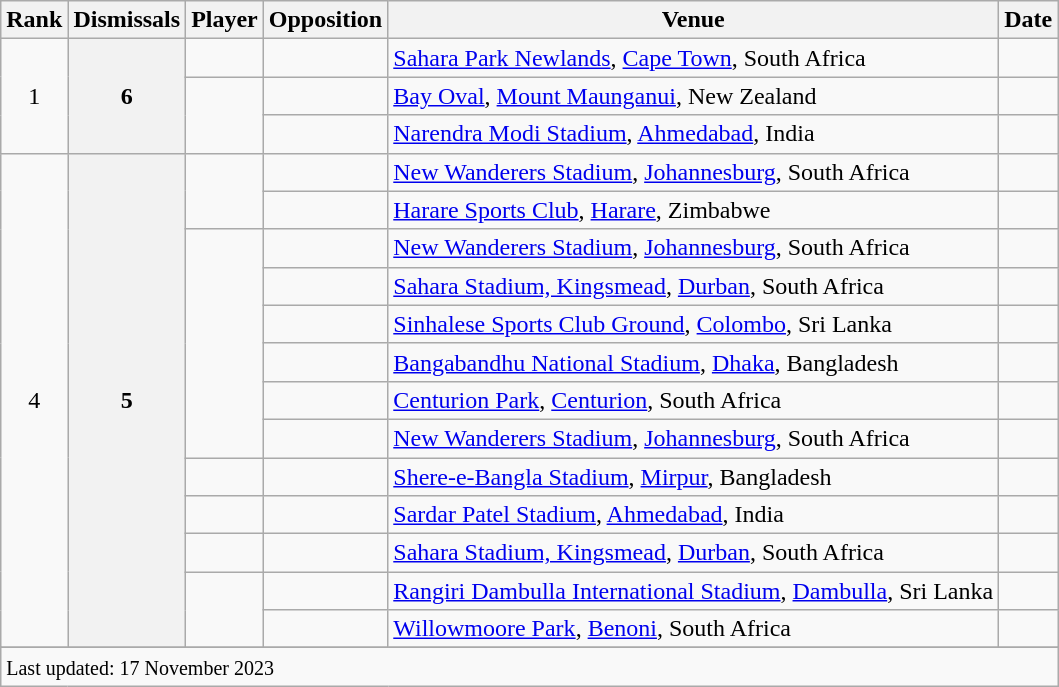<table class="wikitable plainrowheaders sortable">
<tr>
<th scope=col>Rank</th>
<th scope=col>Dismissals</th>
<th scope=col>Player</th>
<th scope=col>Opposition</th>
<th scope=col>Venue</th>
<th scope=col>Date</th>
</tr>
<tr>
<td align=center rowspan=3>1</td>
<th scope=row style=text-align:center; rowspan=3><strong>6</strong></th>
<td></td>
<td></td>
<td><a href='#'>Sahara Park Newlands</a>, <a href='#'>Cape Town</a>, South Africa</td>
<td></td>
</tr>
<tr>
<td rowspan=2></td>
<td></td>
<td><a href='#'>Bay Oval</a>, <a href='#'>Mount Maunganui</a>, New Zealand</td>
<td></td>
</tr>
<tr>
<td></td>
<td><a href='#'>Narendra Modi Stadium</a>, <a href='#'>Ahmedabad</a>, India</td>
<td></td>
</tr>
<tr>
<td align=center rowspan=13>4</td>
<th scope=row style=text-align:center; rowspan=13><strong>5</strong></th>
<td rowspan=2></td>
<td></td>
<td><a href='#'>New Wanderers Stadium</a>, <a href='#'>Johannesburg</a>, South Africa</td>
<td></td>
</tr>
<tr>
<td></td>
<td><a href='#'>Harare Sports Club</a>, <a href='#'>Harare</a>, Zimbabwe</td>
<td></td>
</tr>
<tr>
<td rowspan=6></td>
<td></td>
<td><a href='#'>New Wanderers Stadium</a>, <a href='#'>Johannesburg</a>, South Africa</td>
<td></td>
</tr>
<tr>
<td></td>
<td><a href='#'>Sahara Stadium, Kingsmead</a>, <a href='#'>Durban</a>, South Africa</td>
<td></td>
</tr>
<tr>
<td></td>
<td><a href='#'>Sinhalese Sports Club Ground</a>, <a href='#'>Colombo</a>, Sri Lanka</td>
<td></td>
</tr>
<tr>
<td></td>
<td><a href='#'>Bangabandhu National Stadium</a>, <a href='#'>Dhaka</a>, Bangladesh</td>
<td></td>
</tr>
<tr>
<td></td>
<td><a href='#'>Centurion Park</a>, <a href='#'>Centurion</a>, South Africa</td>
<td></td>
</tr>
<tr>
<td></td>
<td><a href='#'>New Wanderers Stadium</a>, <a href='#'>Johannesburg</a>, South Africa</td>
<td></td>
</tr>
<tr>
<td></td>
<td></td>
<td><a href='#'>Shere-e-Bangla Stadium</a>, <a href='#'>Mirpur</a>, Bangladesh</td>
<td></td>
</tr>
<tr>
<td></td>
<td></td>
<td><a href='#'>Sardar Patel Stadium</a>, <a href='#'>Ahmedabad</a>, India</td>
<td></td>
</tr>
<tr>
<td></td>
<td></td>
<td><a href='#'>Sahara Stadium, Kingsmead</a>, <a href='#'>Durban</a>, South Africa</td>
<td></td>
</tr>
<tr>
<td rowspan=2></td>
<td></td>
<td><a href='#'>Rangiri Dambulla International Stadium</a>, <a href='#'>Dambulla</a>, Sri Lanka</td>
<td></td>
</tr>
<tr>
<td></td>
<td><a href='#'>Willowmoore Park</a>, <a href='#'>Benoni</a>, South Africa</td>
<td></td>
</tr>
<tr>
</tr>
<tr class=sortbottom>
<td colspan="6"><small>Last updated: 17 November 2023</small></td>
</tr>
</table>
